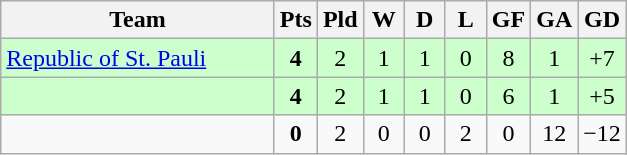<table class="wikitable" style="text-align:center;">
<tr>
<th width=175>Team</th>
<th width=20 abbr="Points">Pts</th>
<th width=20 abbr="Played">Pld</th>
<th width=20 abbr="Won">W</th>
<th width=20 abbr="Drawn">D</th>
<th width=20 abbr="Lost">L</th>
<th width=20 abbr="Goals for">GF</th>
<th width=20 abbr="Goals against">GA</th>
<th width=20 abbr="Goal difference">GD</th>
</tr>
<tr style="background:#ccffcc;">
<td style="text-align:left;"><a href='#'>Republic of St. Pauli</a></td>
<td><strong>4</strong></td>
<td>2</td>
<td>1</td>
<td>1</td>
<td>0</td>
<td>8</td>
<td>1</td>
<td>+7</td>
</tr>
<tr style="background:#ccffcc;">
<td style="text-align:left;"></td>
<td><strong>4</strong></td>
<td>2</td>
<td>1</td>
<td>1</td>
<td>0</td>
<td>6</td>
<td>1</td>
<td>+5</td>
</tr>
<tr>
<td style="text-align:left;"></td>
<td><strong>0</strong></td>
<td>2</td>
<td>0</td>
<td>0</td>
<td>2</td>
<td>0</td>
<td>12</td>
<td>−12</td>
</tr>
</table>
